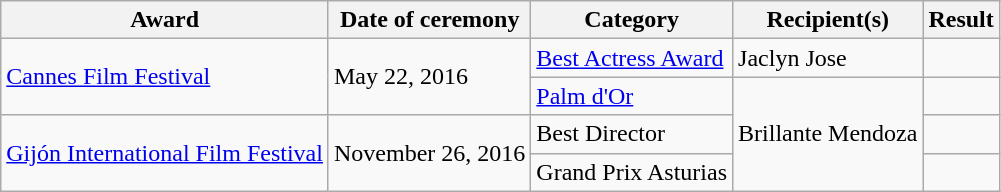<table class="wikitable sortable">
<tr>
<th>Award</th>
<th>Date of ceremony</th>
<th>Category</th>
<th>Recipient(s)</th>
<th>Result</th>
</tr>
<tr>
<td rowspan="2"><a href='#'>Cannes Film Festival</a></td>
<td rowspan="2">May 22, 2016</td>
<td><a href='#'>Best Actress Award</a></td>
<td>Jaclyn Jose</td>
<td></td>
</tr>
<tr>
<td><a href='#'>Palm d'Or</a></td>
<td rowspan="3">Brillante Mendoza</td>
<td></td>
</tr>
<tr>
<td rowspan="2"><a href='#'>Gijón International Film Festival</a></td>
<td rowspan="2">November 26, 2016</td>
<td>Best Director</td>
<td></td>
</tr>
<tr>
<td>Grand Prix Asturias</td>
<td></td>
</tr>
</table>
